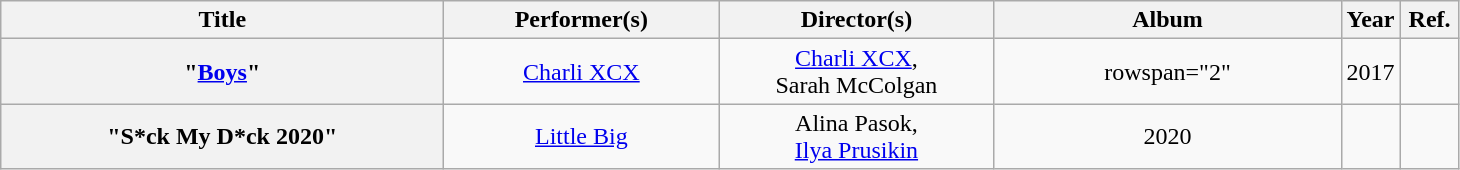<table class="wikitable plainrowheaders" style="text-align:center;">
<tr>
<th scope="col" style="width: 18em;">Title</th>
<th scope="col" style="width: 11em;">Performer(s)</th>
<th scope="col" style="width: 11em;">Director(s)</th>
<th scope="col" style="width: 14em;">Album</th>
<th scope="col" style="width: 2em;">Year</th>
<th scope="col" style="width: 2em;" class="unsortable">Ref.</th>
</tr>
<tr>
<th scope="row">"<a href='#'>Boys</a>"</th>
<td><a href='#'>Charli XCX</a></td>
<td><a href='#'>Charli XCX</a>, <br>Sarah McColgan</td>
<td>rowspan="2" </td>
<td>2017</td>
<td></td>
</tr>
<tr>
<th scope="row">"S*ck My D*ck 2020"</th>
<td><a href='#'>Little Big</a></td>
<td>Alina Pasok,<br><a href='#'>Ilya Prusikin</a></td>
<td>2020</td>
<td></td>
</tr>
</table>
